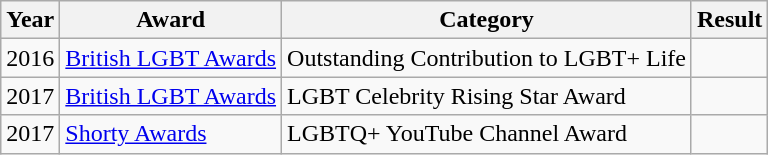<table class="wikitable sortable">
<tr>
<th>Year</th>
<th>Award</th>
<th>Category</th>
<th>Result</th>
</tr>
<tr>
<td>2016</td>
<td><a href='#'>British LGBT Awards</a></td>
<td>Outstanding Contribution to LGBT+ Life</td>
<td></td>
</tr>
<tr>
<td>2017</td>
<td><a href='#'>British LGBT Awards</a></td>
<td>LGBT Celebrity Rising Star Award</td>
<td></td>
</tr>
<tr>
<td>2017</td>
<td><a href='#'>Shorty Awards</a></td>
<td>LGBTQ+ YouTube Channel Award</td>
<td></td>
</tr>
</table>
